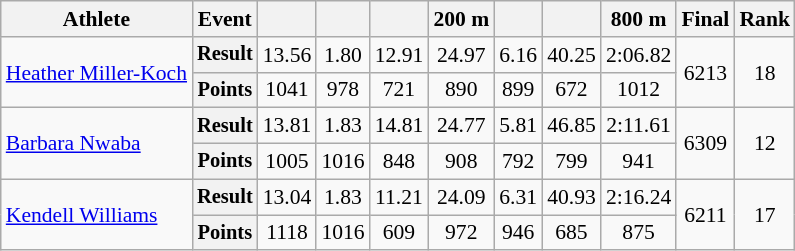<table class=wikitable style=font-size:90%;text-align:center>
<tr>
<th>Athlete</th>
<th>Event</th>
<th></th>
<th></th>
<th></th>
<th>200 m</th>
<th></th>
<th></th>
<th>800 m</th>
<th>Final</th>
<th>Rank</th>
</tr>
<tr>
<td rowspan=2 align=left><a href='#'>Heather Miller-Koch</a></td>
<th style=font-size:95%>Result</th>
<td>13.56</td>
<td>1.80</td>
<td>12.91</td>
<td>24.97</td>
<td>6.16</td>
<td>40.25</td>
<td>2:06.82</td>
<td rowspan=2>6213</td>
<td rowspan=2>18</td>
</tr>
<tr>
<th style=font-size:95%>Points</th>
<td>1041</td>
<td>978</td>
<td>721</td>
<td>890</td>
<td>899</td>
<td>672</td>
<td>1012</td>
</tr>
<tr>
<td rowspan=2 align=left><a href='#'>Barbara Nwaba</a></td>
<th style=font-size:95%>Result</th>
<td>13.81</td>
<td>1.83</td>
<td>14.81</td>
<td>24.77</td>
<td>5.81</td>
<td>46.85</td>
<td>2:11.61</td>
<td rowspan=2>6309</td>
<td rowspan=2>12</td>
</tr>
<tr>
<th style=font-size:95%>Points</th>
<td>1005</td>
<td>1016</td>
<td>848</td>
<td>908</td>
<td>792</td>
<td>799</td>
<td>941</td>
</tr>
<tr>
<td rowspan=2 align=left><a href='#'>Kendell Williams</a></td>
<th style=font-size:95%>Result</th>
<td>13.04</td>
<td>1.83</td>
<td>11.21</td>
<td>24.09</td>
<td>6.31</td>
<td>40.93</td>
<td>2:16.24</td>
<td rowspan=2>6211</td>
<td rowspan=2>17</td>
</tr>
<tr>
<th style=font-size:95%>Points</th>
<td>1118</td>
<td>1016</td>
<td>609</td>
<td>972</td>
<td>946</td>
<td>685</td>
<td>875</td>
</tr>
</table>
